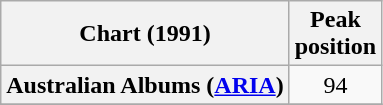<table class="wikitable sortable plainrowheaders" style="text-align:center">
<tr>
<th scope="col">Chart (1991)</th>
<th scope="col">Peak<br>position</th>
</tr>
<tr>
<th scope="row">Australian Albums (<a href='#'>ARIA</a>)</th>
<td>94</td>
</tr>
<tr>
</tr>
</table>
